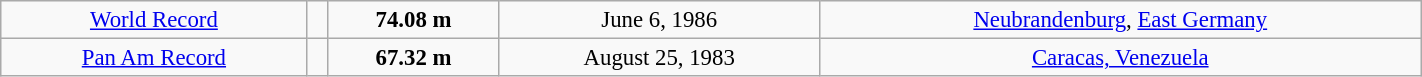<table class="wikitable" style=" text-align:center; font-size:95%;" width="75%">
<tr>
<td><a href='#'>World Record</a></td>
<td></td>
<td><strong>74.08 m </strong></td>
<td>June 6, 1986</td>
<td> <a href='#'>Neubrandenburg</a>, <a href='#'>East Germany</a></td>
</tr>
<tr>
<td><a href='#'>Pan Am Record</a></td>
<td></td>
<td><strong>67.32 m </strong></td>
<td>August 25, 1983</td>
<td> <a href='#'>Caracas, Venezuela</a></td>
</tr>
</table>
